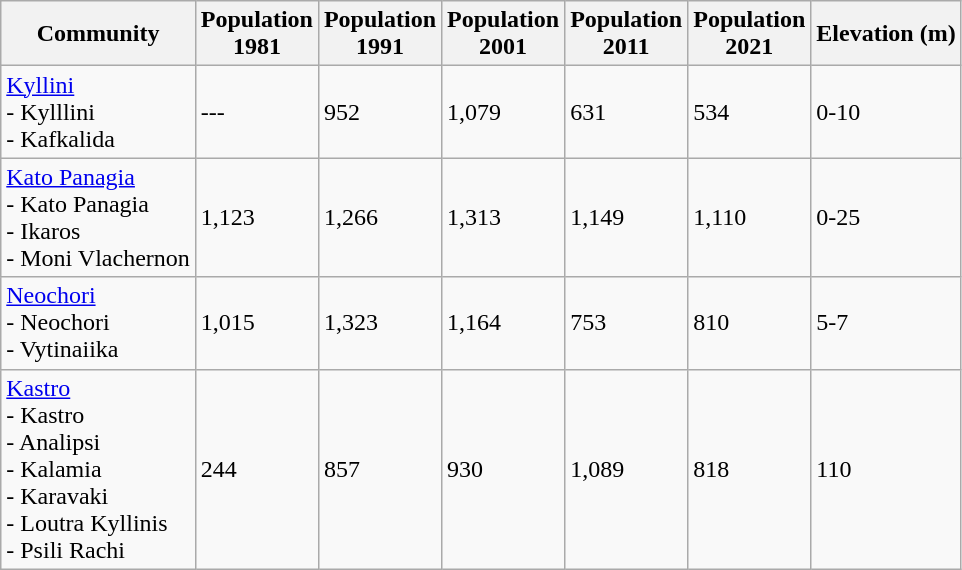<table class="wikitable">
<tr>
<th>Community</th>
<th>Population <br>1981</th>
<th>Population <br>1991</th>
<th>Population <br>2001</th>
<th>Population <br>2011</th>
<th>Population <br>2021</th>
<th>Elevation (m)</th>
</tr>
<tr>
<td><a href='#'>Kyllini</a><br>- Kylllini<br>- Kafkalida</td>
<td>---</td>
<td>952</td>
<td>1,079</td>
<td>631</td>
<td>534</td>
<td>0-10</td>
</tr>
<tr>
<td><a href='#'>Kato Panagia</a><br>- Kato Panagia<br>- Ikaros<br>- Moni Vlachernon</td>
<td>1,123</td>
<td>1,266</td>
<td>1,313</td>
<td>1,149</td>
<td>1,110</td>
<td>0-25</td>
</tr>
<tr>
<td><a href='#'>Neochori</a><br>- Neochori<br>- Vytinaiika</td>
<td>1,015</td>
<td>1,323</td>
<td>1,164</td>
<td>753</td>
<td>810</td>
<td>5-7</td>
</tr>
<tr>
<td><a href='#'>Kastro</a><br>- Kastro<br>- Analipsi<br>- Kalamia<br>- Karavaki<br>- Loutra Kyllinis<br>- Psili Rachi</td>
<td>244</td>
<td>857</td>
<td>930</td>
<td>1,089</td>
<td>818</td>
<td>110</td>
</tr>
</table>
